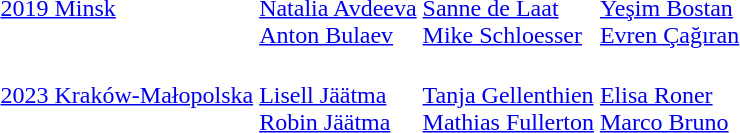<table>
<tr valign="center">
<td><a href='#'>2019 Minsk</a><br></td>
<td><br><a href='#'>Natalia Avdeeva</a><br><a href='#'>Anton Bulaev</a></td>
<td><br><a href='#'>Sanne de Laat</a><br><a href='#'>Mike Schloesser</a></td>
<td><br><a href='#'>Yeşim Bostan</a><br><a href='#'>Evren Çağıran</a></td>
</tr>
<tr valign="center">
<td><a href='#'>2023 Kraków-Małopolska</a><br></td>
<td><br><a href='#'>Lisell Jäätma</a><br><a href='#'>Robin Jäätma</a></td>
<td><br><a href='#'>Tanja Gellenthien</a><br><a href='#'>Mathias Fullerton</a></td>
<td><br><a href='#'>Elisa Roner</a><br><a href='#'>Marco Bruno</a></td>
</tr>
</table>
